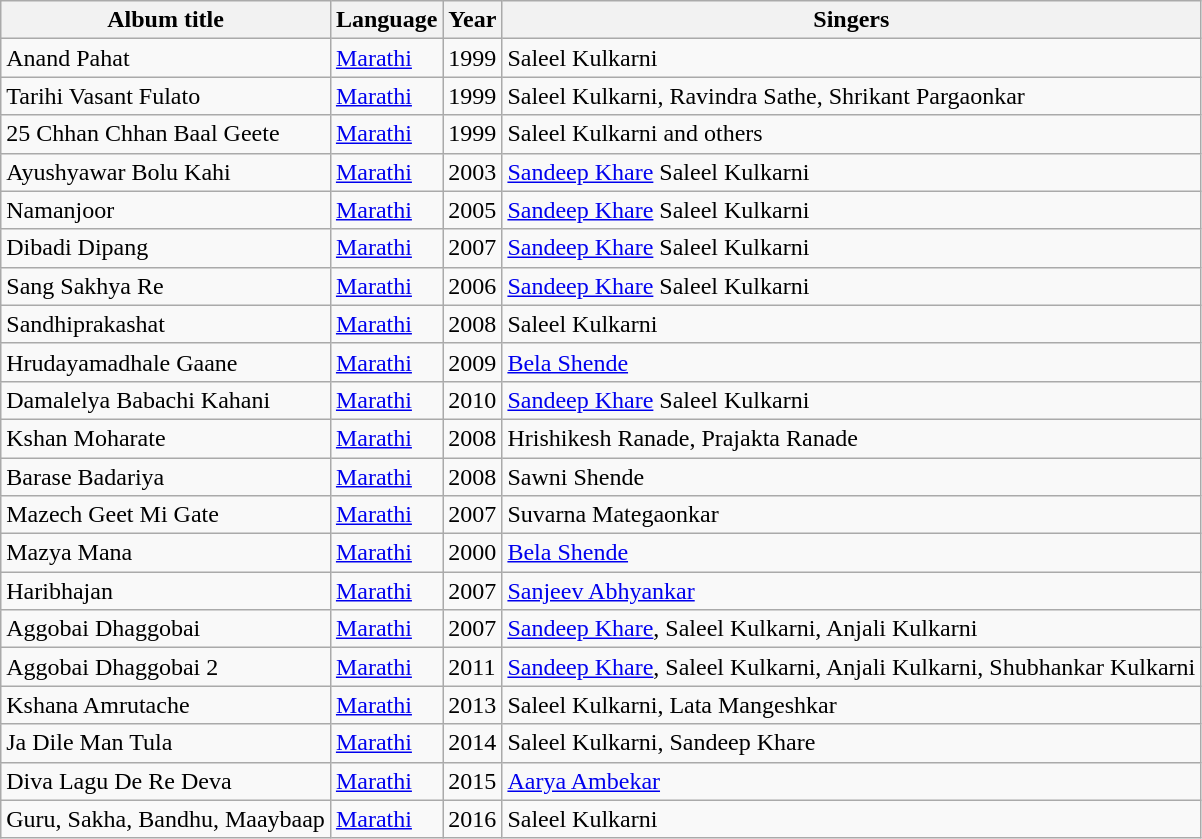<table class="wikitable sortable">
<tr>
<th>Album title</th>
<th>Language</th>
<th>Year</th>
<th>Singers</th>
</tr>
<tr>
<td>Anand Pahat</td>
<td><a href='#'>Marathi</a></td>
<td>1999</td>
<td>Saleel Kulkarni</td>
</tr>
<tr>
<td>Tarihi Vasant Fulato</td>
<td><a href='#'>Marathi</a></td>
<td>1999</td>
<td>Saleel Kulkarni, Ravindra Sathe, Shrikant Pargaonkar</td>
</tr>
<tr>
<td>25 Chhan Chhan Baal Geete</td>
<td><a href='#'>Marathi</a></td>
<td>1999</td>
<td>Saleel Kulkarni and others</td>
</tr>
<tr>
<td>Ayushyawar Bolu Kahi</td>
<td><a href='#'>Marathi</a></td>
<td>2003</td>
<td><a href='#'>Sandeep Khare</a> Saleel Kulkarni</td>
</tr>
<tr>
<td>Namanjoor</td>
<td><a href='#'>Marathi</a></td>
<td>2005</td>
<td><a href='#'>Sandeep Khare</a> Saleel Kulkarni</td>
</tr>
<tr>
<td>Dibadi Dipang</td>
<td><a href='#'>Marathi</a></td>
<td>2007</td>
<td><a href='#'>Sandeep Khare</a> Saleel Kulkarni</td>
</tr>
<tr>
<td>Sang Sakhya Re</td>
<td><a href='#'>Marathi</a></td>
<td>2006</td>
<td><a href='#'>Sandeep Khare</a> Saleel Kulkarni</td>
</tr>
<tr>
<td>Sandhiprakashat</td>
<td><a href='#'>Marathi</a></td>
<td>2008</td>
<td>Saleel Kulkarni</td>
</tr>
<tr>
<td>Hrudayamadhale Gaane</td>
<td><a href='#'>Marathi</a></td>
<td>2009</td>
<td><a href='#'>Bela Shende</a></td>
</tr>
<tr>
<td>Damalelya Babachi Kahani</td>
<td><a href='#'>Marathi</a></td>
<td>2010</td>
<td><a href='#'>Sandeep Khare</a> Saleel Kulkarni</td>
</tr>
<tr>
<td>Kshan Moharate</td>
<td><a href='#'>Marathi</a></td>
<td>2008</td>
<td>Hrishikesh Ranade, Prajakta Ranade</td>
</tr>
<tr>
<td>Barase Badariya</td>
<td><a href='#'>Marathi</a></td>
<td>2008</td>
<td>Sawni Shende</td>
</tr>
<tr>
<td>Mazech Geet Mi Gate</td>
<td><a href='#'>Marathi</a></td>
<td>2007</td>
<td>Suvarna Mategaonkar</td>
</tr>
<tr>
<td>Mazya Mana</td>
<td><a href='#'>Marathi</a></td>
<td>2000</td>
<td><a href='#'>Bela Shende</a></td>
</tr>
<tr>
<td>Haribhajan</td>
<td><a href='#'>Marathi</a></td>
<td>2007</td>
<td><a href='#'>Sanjeev Abhyankar</a></td>
</tr>
<tr>
<td>Aggobai Dhaggobai</td>
<td><a href='#'>Marathi</a></td>
<td>2007</td>
<td><a href='#'>Sandeep Khare</a>, Saleel Kulkarni, Anjali Kulkarni</td>
</tr>
<tr>
<td>Aggobai Dhaggobai 2</td>
<td><a href='#'>Marathi</a></td>
<td>2011</td>
<td><a href='#'>Sandeep Khare</a>, Saleel Kulkarni, Anjali Kulkarni, Shubhankar Kulkarni</td>
</tr>
<tr>
<td>Kshana Amrutache</td>
<td><a href='#'>Marathi</a></td>
<td>2013</td>
<td>Saleel Kulkarni, Lata Mangeshkar</td>
</tr>
<tr>
<td>Ja Dile Man Tula</td>
<td><a href='#'>Marathi</a></td>
<td>2014</td>
<td>Saleel Kulkarni, Sandeep Khare</td>
</tr>
<tr>
<td>Diva Lagu De Re Deva</td>
<td><a href='#'>Marathi</a></td>
<td>2015</td>
<td><a href='#'>Aarya Ambekar</a></td>
</tr>
<tr>
<td>Guru, Sakha, Bandhu, Maaybaap</td>
<td><a href='#'>Marathi</a></td>
<td>2016</td>
<td>Saleel Kulkarni</td>
</tr>
</table>
